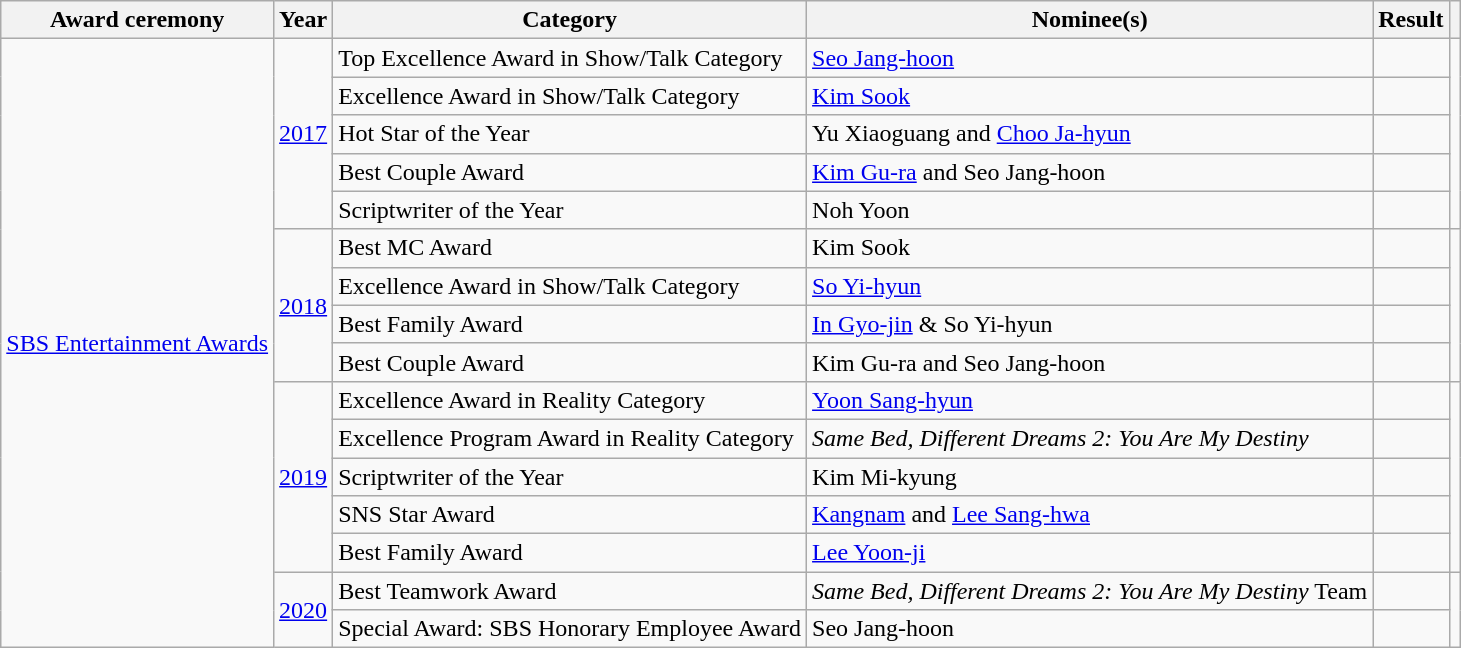<table class="wikitable sortable plainrowheaders">
<tr>
<th scope="col">Award ceremony</th>
<th scope="col">Year</th>
<th scope="col">Category</th>
<th scope="col">Nominee(s)</th>
<th scope="col">Result</th>
<th scope="col" class="unsortable"></th>
</tr>
<tr>
<td rowspan="16"><a href='#'>SBS Entertainment Awards</a></td>
<td rowspan="5"><a href='#'>2017</a></td>
<td>Top Excellence Award in Show/Talk Category</td>
<td><a href='#'>Seo Jang-hoon</a></td>
<td></td>
<td rowspan="5" align="center"></td>
</tr>
<tr>
<td>Excellence Award in Show/Talk Category</td>
<td><a href='#'>Kim Sook</a></td>
<td></td>
</tr>
<tr>
<td>Hot Star of the Year</td>
<td>Yu Xiaoguang and <a href='#'>Choo Ja-hyun</a></td>
<td></td>
</tr>
<tr>
<td>Best Couple Award</td>
<td><a href='#'>Kim Gu-ra</a> and Seo Jang-hoon</td>
<td></td>
</tr>
<tr>
<td>Scriptwriter of the Year</td>
<td>Noh Yoon</td>
<td></td>
</tr>
<tr>
<td rowspan="4"><a href='#'>2018</a></td>
<td>Best MC Award</td>
<td>Kim Sook</td>
<td></td>
<td rowspan="4" align="center"></td>
</tr>
<tr>
<td>Excellence Award in Show/Talk Category</td>
<td><a href='#'>So Yi-hyun</a></td>
<td></td>
</tr>
<tr>
<td>Best Family Award</td>
<td><a href='#'>In Gyo-jin</a> & So Yi-hyun</td>
<td></td>
</tr>
<tr>
<td>Best Couple Award</td>
<td>Kim Gu-ra and Seo Jang-hoon</td>
<td></td>
</tr>
<tr>
<td rowspan="5"><a href='#'>2019</a></td>
<td>Excellence Award in Reality Category</td>
<td><a href='#'>Yoon Sang-hyun</a></td>
<td></td>
<td rowspan="5" align="center"></td>
</tr>
<tr>
<td>Excellence Program Award in Reality Category</td>
<td><em>Same Bed, Different Dreams 2: You Are My Destiny</em></td>
<td></td>
</tr>
<tr>
<td>Scriptwriter of the Year</td>
<td>Kim Mi-kyung</td>
<td></td>
</tr>
<tr>
<td>SNS Star Award</td>
<td><a href='#'>Kangnam</a> and <a href='#'>Lee Sang-hwa</a></td>
<td></td>
</tr>
<tr>
<td>Best Family Award</td>
<td><a href='#'>Lee Yoon-ji</a></td>
<td></td>
</tr>
<tr>
<td rowspan="2"><a href='#'>2020</a></td>
<td>Best Teamwork Award</td>
<td><em>Same Bed, Different Dreams 2: You Are My Destiny</em> Team</td>
<td></td>
<td rowspan="2" align="center"></td>
</tr>
<tr>
<td>Special Award: SBS Honorary Employee Award</td>
<td>Seo Jang-hoon</td>
<td></td>
</tr>
</table>
